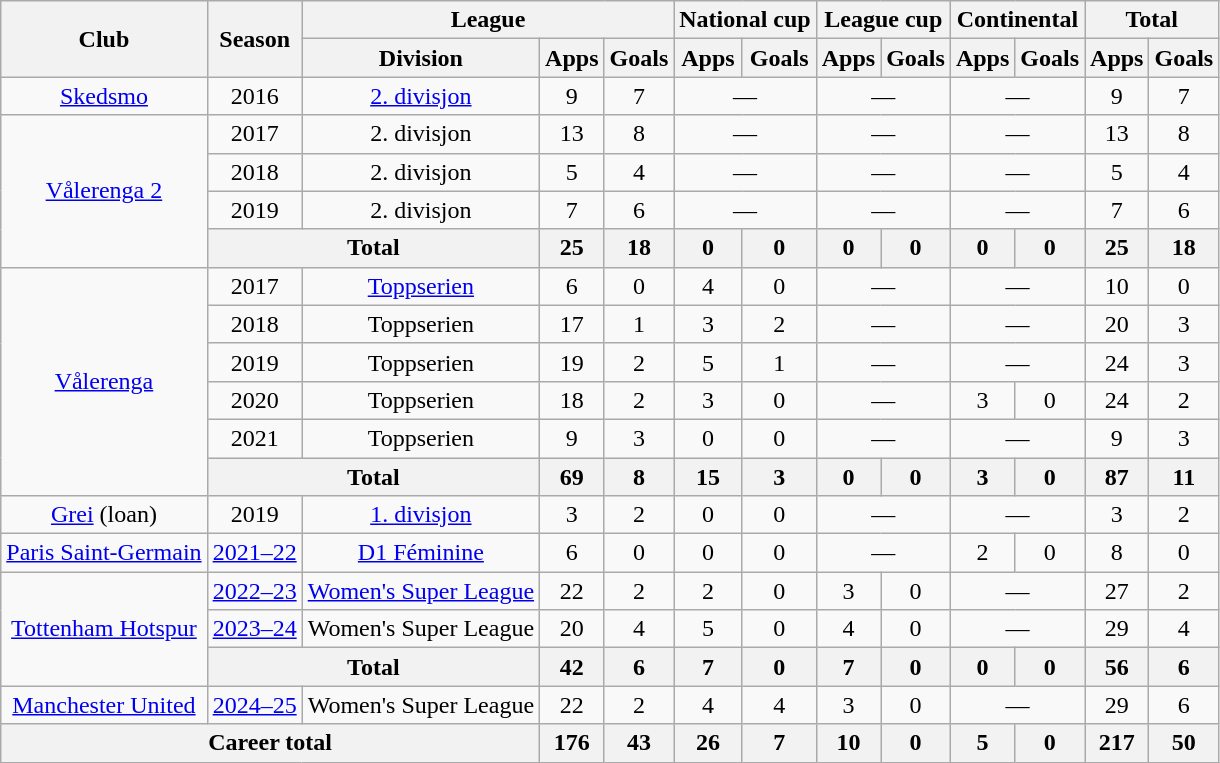<table class="wikitable" style="text-align:center">
<tr>
<th rowspan="2">Club</th>
<th rowspan="2">Season</th>
<th colspan="3">League</th>
<th colspan="2">National cup</th>
<th colspan="2">League cup</th>
<th colspan="2">Continental</th>
<th colspan="2">Total</th>
</tr>
<tr>
<th>Division</th>
<th>Apps</th>
<th>Goals</th>
<th>Apps</th>
<th>Goals</th>
<th>Apps</th>
<th>Goals</th>
<th>Apps</th>
<th>Goals</th>
<th>Apps</th>
<th>Goals</th>
</tr>
<tr>
<td><a href='#'>Skedsmo</a></td>
<td>2016</td>
<td><a href='#'>2. divisjon</a></td>
<td>9</td>
<td>7</td>
<td colspan="2">—</td>
<td colspan="2">—</td>
<td colspan="2">—</td>
<td>9</td>
<td>7</td>
</tr>
<tr>
<td rowspan="4"><a href='#'>Vålerenga 2</a></td>
<td>2017</td>
<td>2. divisjon</td>
<td>13</td>
<td>8</td>
<td colspan="2">—</td>
<td colspan="2">—</td>
<td colspan="2">—</td>
<td>13</td>
<td>8</td>
</tr>
<tr>
<td>2018</td>
<td>2. divisjon</td>
<td>5</td>
<td>4</td>
<td colspan="2">—</td>
<td colspan="2">—</td>
<td colspan="2">—</td>
<td>5</td>
<td>4</td>
</tr>
<tr>
<td>2019</td>
<td>2. divisjon</td>
<td>7</td>
<td>6</td>
<td colspan="2">—</td>
<td colspan="2">—</td>
<td colspan="2">—</td>
<td>7</td>
<td>6</td>
</tr>
<tr>
<th colspan="2">Total</th>
<th>25</th>
<th>18</th>
<th>0</th>
<th>0</th>
<th>0</th>
<th>0</th>
<th>0</th>
<th>0</th>
<th>25</th>
<th>18</th>
</tr>
<tr>
<td rowspan="6"><a href='#'>Vålerenga</a></td>
<td>2017</td>
<td><a href='#'>Toppserien</a></td>
<td>6</td>
<td>0</td>
<td>4</td>
<td>0</td>
<td colspan="2">—</td>
<td colspan="2">—</td>
<td>10</td>
<td>0</td>
</tr>
<tr>
<td>2018</td>
<td>Toppserien</td>
<td>17</td>
<td>1</td>
<td>3</td>
<td>2</td>
<td colspan="2">—</td>
<td colspan="2">—</td>
<td>20</td>
<td>3</td>
</tr>
<tr>
<td>2019</td>
<td>Toppserien</td>
<td>19</td>
<td>2</td>
<td>5</td>
<td>1</td>
<td colspan="2">—</td>
<td colspan="2">—</td>
<td>24</td>
<td>3</td>
</tr>
<tr>
<td>2020</td>
<td>Toppserien</td>
<td>18</td>
<td>2</td>
<td>3</td>
<td>0</td>
<td colspan="2">—</td>
<td>3</td>
<td>0</td>
<td>24</td>
<td>2</td>
</tr>
<tr>
<td>2021</td>
<td>Toppserien</td>
<td>9</td>
<td>3</td>
<td>0</td>
<td>0</td>
<td colspan="2">—</td>
<td colspan="2">—</td>
<td>9</td>
<td>3</td>
</tr>
<tr>
<th colspan="2">Total</th>
<th>69</th>
<th>8</th>
<th>15</th>
<th>3</th>
<th>0</th>
<th>0</th>
<th>3</th>
<th>0</th>
<th>87</th>
<th>11</th>
</tr>
<tr>
<td><a href='#'>Grei</a> (loan)</td>
<td>2019</td>
<td><a href='#'>1. divisjon</a></td>
<td>3</td>
<td>2</td>
<td>0</td>
<td>0</td>
<td colspan="2">—</td>
<td colspan="2">—</td>
<td>3</td>
<td>2</td>
</tr>
<tr>
<td><a href='#'>Paris Saint-Germain</a></td>
<td><a href='#'>2021–22</a></td>
<td><a href='#'>D1 Féminine</a></td>
<td>6</td>
<td>0</td>
<td>0</td>
<td>0</td>
<td colspan="2">—</td>
<td>2</td>
<td>0</td>
<td>8</td>
<td>0</td>
</tr>
<tr>
<td rowspan="3"><a href='#'>Tottenham Hotspur</a></td>
<td><a href='#'>2022–23</a></td>
<td><a href='#'>Women's Super League</a></td>
<td>22</td>
<td>2</td>
<td>2</td>
<td>0</td>
<td>3</td>
<td>0</td>
<td colspan="2">—</td>
<td>27</td>
<td>2</td>
</tr>
<tr>
<td><a href='#'>2023–24</a></td>
<td>Women's Super League</td>
<td>20</td>
<td>4</td>
<td>5</td>
<td>0</td>
<td>4</td>
<td>0</td>
<td colspan="2">—</td>
<td>29</td>
<td>4</td>
</tr>
<tr>
<th colspan="2">Total</th>
<th>42</th>
<th>6</th>
<th>7</th>
<th>0</th>
<th>7</th>
<th>0</th>
<th>0</th>
<th>0</th>
<th>56</th>
<th>6</th>
</tr>
<tr>
<td><a href='#'>Manchester United</a></td>
<td><a href='#'>2024–25</a></td>
<td>Women's Super League</td>
<td>22</td>
<td>2</td>
<td>4</td>
<td>4</td>
<td>3</td>
<td>0</td>
<td colspan="2">—</td>
<td>29</td>
<td>6</td>
</tr>
<tr>
<th colspan="3">Career total</th>
<th>176</th>
<th>43</th>
<th>26</th>
<th>7</th>
<th>10</th>
<th>0</th>
<th>5</th>
<th>0</th>
<th>217</th>
<th>50</th>
</tr>
</table>
